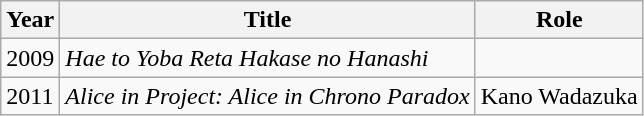<table class="wikitable">
<tr>
<th>Year</th>
<th>Title</th>
<th>Role</th>
</tr>
<tr>
<td>2009</td>
<td><em>Hae to Yoba Reta Hakase no Hanashi</em></td>
<td></td>
</tr>
<tr>
<td>2011</td>
<td><em>Alice in Project: Alice in Chrono Paradox</em></td>
<td>Kano Wadazuka</td>
</tr>
</table>
